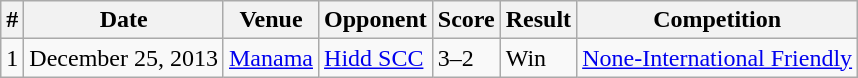<table class="wikitable">
<tr>
<th>#</th>
<th>Date</th>
<th>Venue</th>
<th>Opponent</th>
<th>Score</th>
<th>Result</th>
<th>Competition</th>
</tr>
<tr>
<td>1</td>
<td>December 25, 2013</td>
<td><a href='#'>Manama</a></td>
<td> <a href='#'>Hidd SCC</a></td>
<td>3–2</td>
<td>Win</td>
<td><a href='#'>None-International Friendly</a></td>
</tr>
</table>
